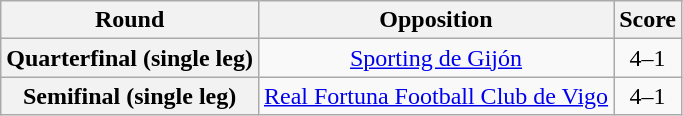<table class="wikitable" style="text-align:center;margin-right:1em" align="left">
<tr>
<th scope="col">Round</th>
<th scope="col">Opposition</th>
<th scope="col">Score</th>
</tr>
<tr>
<th scope="row">Quarterfinal (single leg)</th>
<td><a href='#'>Sporting de Gijón</a></td>
<td>4–1</td>
</tr>
<tr>
<th scope="row">Semifinal (single leg)</th>
<td><a href='#'>Real Fortuna Football Club de Vigo</a></td>
<td>4–1</td>
</tr>
</table>
